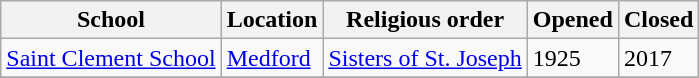<table class="wikitable">
<tr>
<th>School</th>
<th>Location</th>
<th>Religious order</th>
<th>Opened</th>
<th>Closed</th>
</tr>
<tr>
<td><a href='#'>Saint Clement School</a></td>
<td><a href='#'>Medford</a></td>
<td><a href='#'>Sisters of St. Joseph</a></td>
<td>1925</td>
<td>2017</td>
</tr>
<tr>
</tr>
</table>
